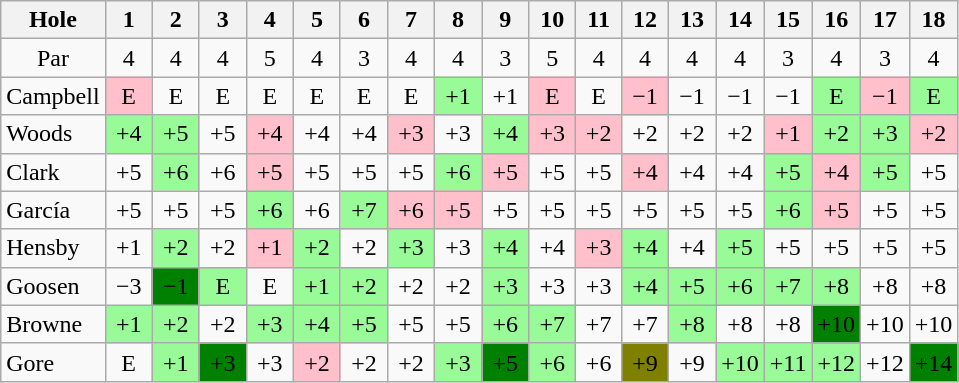<table class="wikitable" style="text-align:center">
<tr>
<th>Hole</th>
<th>  1  </th>
<th>  2  </th>
<th>  3  </th>
<th>  4  </th>
<th>  5  </th>
<th>  6  </th>
<th>  7  </th>
<th>  8  </th>
<th>  9  </th>
<th> 10 </th>
<th> 11 </th>
<th> 12 </th>
<th> 13 </th>
<th> 14 </th>
<th> 15 </th>
<th>16</th>
<th>17</th>
<th>18</th>
</tr>
<tr>
<td>Par</td>
<td>4</td>
<td>4</td>
<td>4</td>
<td>5</td>
<td>4</td>
<td>3</td>
<td>4</td>
<td>4</td>
<td>3</td>
<td>5</td>
<td>4</td>
<td>4</td>
<td>4</td>
<td>4</td>
<td>3</td>
<td>4</td>
<td>3</td>
<td>4</td>
</tr>
<tr>
<td align=left> Campbell</td>
<td style="background: Pink;">E</td>
<td>E</td>
<td>E</td>
<td>E</td>
<td>E</td>
<td>E</td>
<td>E</td>
<td style="background: PaleGreen;">+1</td>
<td>+1</td>
<td style="background: Pink;">E</td>
<td>E</td>
<td style="background: Pink;">−1</td>
<td>−1</td>
<td>−1</td>
<td>−1</td>
<td style="background: PaleGreen;">E</td>
<td style="background: Pink;">−1</td>
<td style="background: PaleGreen;">E</td>
</tr>
<tr>
<td align=left> Woods</td>
<td style="background: PaleGreen;">+4</td>
<td style="background: PaleGreen;">+5</td>
<td>+5</td>
<td style="background: Pink;">+4</td>
<td>+4</td>
<td>+4</td>
<td style="background: Pink;">+3</td>
<td>+3</td>
<td style="background: PaleGreen;">+4</td>
<td style="background: Pink;">+3</td>
<td style="background: Pink;">+2</td>
<td>+2</td>
<td>+2</td>
<td>+2</td>
<td style="background: Pink;">+1</td>
<td style="background: PaleGreen;">+2</td>
<td style="background: PaleGreen;">+3</td>
<td style="background: Pink;">+2</td>
</tr>
<tr>
<td align=left> Clark</td>
<td>+5</td>
<td style="background: PaleGreen;">+6</td>
<td>+6</td>
<td style="background: Pink;">+5</td>
<td>+5</td>
<td>+5</td>
<td>+5</td>
<td style="background: PaleGreen;">+6</td>
<td style="background: Pink;">+5</td>
<td>+5</td>
<td>+5</td>
<td style="background: Pink;">+4</td>
<td>+4</td>
<td>+4</td>
<td style="background: PaleGreen;">+5</td>
<td style="background: Pink;">+4</td>
<td style="background: PaleGreen;">+5</td>
<td>+5</td>
</tr>
<tr>
<td align=left> García</td>
<td>+5</td>
<td>+5</td>
<td>+5</td>
<td style="background: PaleGreen;">+6</td>
<td>+6</td>
<td style="background: PaleGreen;">+7</td>
<td style="background: Pink;">+6</td>
<td style="background: Pink;">+5</td>
<td>+5</td>
<td>+5</td>
<td>+5</td>
<td>+5</td>
<td>+5</td>
<td>+5</td>
<td style="background: PaleGreen;">+6</td>
<td style="background: Pink;">+5</td>
<td>+5</td>
<td>+5</td>
</tr>
<tr>
<td align=left> Hensby</td>
<td>+1</td>
<td style="background: PaleGreen;">+2</td>
<td>+2</td>
<td style="background: Pink;">+1</td>
<td style="background: PaleGreen;">+2</td>
<td>+2</td>
<td style="background: PaleGreen;">+3</td>
<td>+3</td>
<td style="background: PaleGreen;">+4</td>
<td>+4</td>
<td style="background: Pink;">+3</td>
<td style="background: PaleGreen;">+4</td>
<td>+4</td>
<td style="background: PaleGreen;">+5</td>
<td>+5</td>
<td>+5</td>
<td>+5</td>
<td>+5</td>
</tr>
<tr>
<td align=left> Goosen</td>
<td>−3</td>
<td style="background: Green;">−1</td>
<td style="background: PaleGreen;">E</td>
<td>E</td>
<td style="background: PaleGreen;">+1</td>
<td style="background: PaleGreen;">+2</td>
<td>+2</td>
<td>+2</td>
<td style="background: PaleGreen;">+3</td>
<td>+3</td>
<td>+3</td>
<td style="background: PaleGreen;">+4</td>
<td style="background: PaleGreen;">+5</td>
<td style="background: PaleGreen;">+6</td>
<td style="background: PaleGreen;">+7</td>
<td style="background: PaleGreen;">+8</td>
<td>+8</td>
<td>+8</td>
</tr>
<tr>
<td align=left> Browne</td>
<td style="background: PaleGreen;">+1</td>
<td style="background: PaleGreen;">+2</td>
<td>+2</td>
<td style="background: PaleGreen;">+3</td>
<td style="background: PaleGreen;">+4</td>
<td style="background: PaleGreen;">+5</td>
<td>+5</td>
<td>+5</td>
<td style="background: PaleGreen;">+6</td>
<td style="background: PaleGreen;">+7</td>
<td>+7</td>
<td>+7</td>
<td style="background: PaleGreen;">+8</td>
<td>+8</td>
<td>+8</td>
<td style="background: Green;">+10</td>
<td>+10</td>
<td>+10</td>
</tr>
<tr>
<td align=left> Gore</td>
<td>E</td>
<td style="background: PaleGreen;">+1</td>
<td style="background: Green;">+3</td>
<td>+3</td>
<td style="background: Pink;">+2</td>
<td>+2</td>
<td>+2</td>
<td style="background: PaleGreen;">+3</td>
<td style="background: Green;">+5</td>
<td style="background: PaleGreen;">+6</td>
<td>+6</td>
<td style="background: Olive;">+9</td>
<td>+9</td>
<td style="background: PaleGreen;">+10</td>
<td style="background: PaleGreen;">+11</td>
<td style="background: PaleGreen;">+12</td>
<td>+12</td>
<td style="background: Green;">+14</td>
</tr>
</table>
